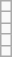<table class="wikitable collapsible" style=line-height:1.3>
<tr>
<td></td>
</tr>
<tr>
<td></td>
</tr>
<tr>
<td></td>
</tr>
<tr>
<td></td>
</tr>
<tr>
<td></td>
</tr>
</table>
